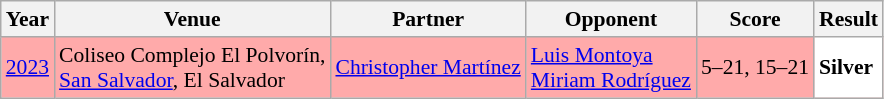<table class="sortable wikitable" style="font-size: 90%;">
<tr>
<th>Year</th>
<th>Venue</th>
<th>Partner</th>
<th>Opponent</th>
<th>Score</th>
<th>Result</th>
</tr>
<tr style="background:#FFAAAA">
<td align="center"><a href='#'>2023</a></td>
<td align="left">Coliseo Complejo El Polvorín,<br><a href='#'>San Salvador</a>, El Salvador</td>
<td align="left"> <a href='#'>Christopher Martínez</a></td>
<td align="left"> <a href='#'>Luis Montoya</a><br> <a href='#'>Miriam Rodríguez</a></td>
<td align="left">5–21, 15–21</td>
<td style="text-align:left; background:white"> <strong>Silver</strong></td>
</tr>
</table>
